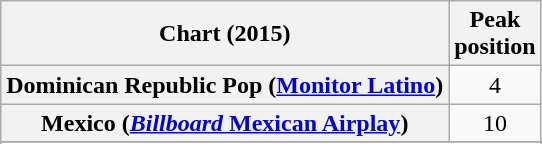<table class="wikitable sortable plainrowheaders" style="text-align:center">
<tr>
<th scope="col">Chart (2015)</th>
<th scope="col">Peak<br> position</th>
</tr>
<tr>
<th scope="row">Dominican Republic Pop (<a href='#'>Monitor Latino</a>)</th>
<td>4</td>
</tr>
<tr>
<th scope="row">Mexico (<a href='#'><em>Billboard</em> Mexican Airplay</a>)</th>
<td>10</td>
</tr>
<tr>
</tr>
<tr>
</tr>
<tr>
</tr>
<tr>
</tr>
<tr>
</tr>
</table>
